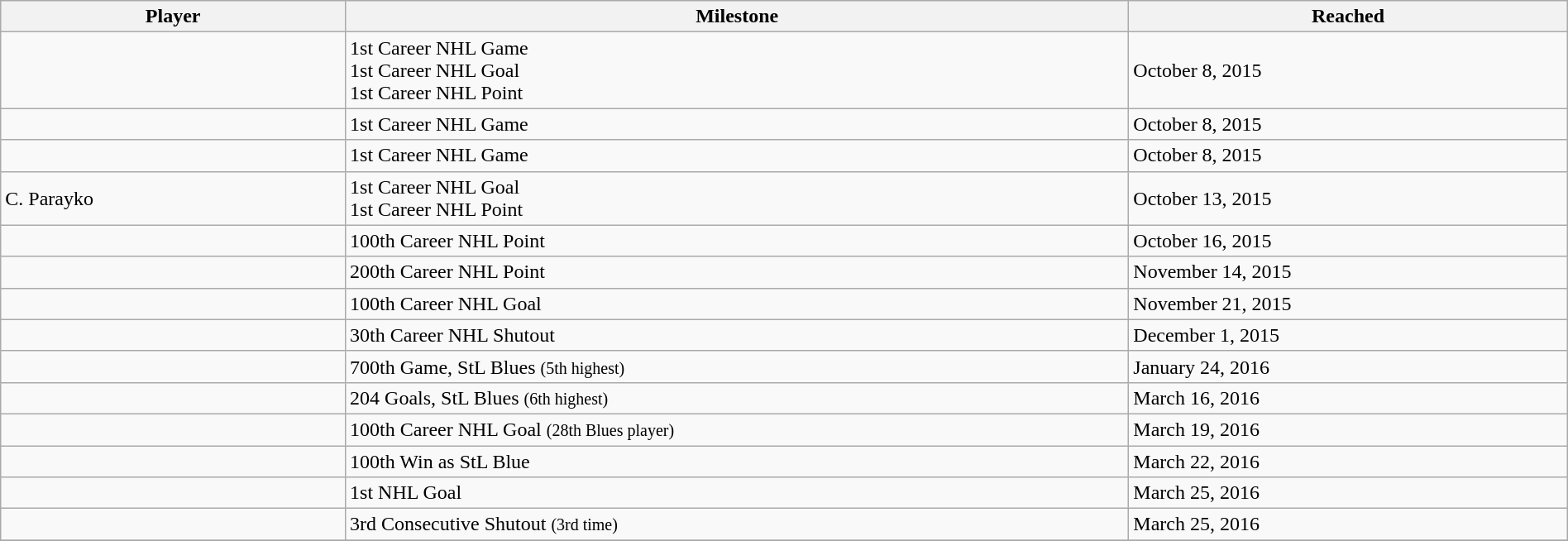<table class="wikitable sortable" style="width:100%;">
<tr align=center>
<th style="width:22%;">Player</th>
<th style="width:50%;">Milestone</th>
<th style="width:28%;" data-sort-type="date">Reached</th>
</tr>
<tr>
<td></td>
<td>1st Career NHL Game<br>1st Career NHL Goal<br>1st Career NHL Point</td>
<td>October 8, 2015</td>
</tr>
<tr>
<td></td>
<td>1st Career NHL Game</td>
<td>October 8, 2015</td>
</tr>
<tr>
<td></td>
<td>1st Career NHL Game</td>
<td>October 8, 2015</td>
</tr>
<tr>
<td>C. Parayko</td>
<td>1st Career NHL Goal<br>1st Career NHL Point</td>
<td>October 13, 2015</td>
</tr>
<tr>
<td></td>
<td>100th Career NHL Point</td>
<td>October 16, 2015</td>
</tr>
<tr>
<td></td>
<td>200th Career NHL Point</td>
<td>November 14, 2015</td>
</tr>
<tr>
<td></td>
<td>100th Career NHL Goal</td>
<td>November 21, 2015</td>
</tr>
<tr>
<td></td>
<td>30th Career NHL Shutout</td>
<td>December 1, 2015</td>
</tr>
<tr>
<td></td>
<td>700th Game, StL Blues <small>(5th highest)</small></td>
<td>January 24, 2016</td>
</tr>
<tr>
<td></td>
<td>204 Goals, StL Blues <small>(6th highest)</small></td>
<td>March 16, 2016</td>
</tr>
<tr>
<td></td>
<td>100th Career NHL Goal <small>(28th Blues player)</small></td>
<td>March 19, 2016</td>
</tr>
<tr>
<td></td>
<td>100th Win as StL Blue </td>
<td>March 22, 2016</td>
</tr>
<tr>
<td></td>
<td>1st NHL Goal</td>
<td>March 25, 2016</td>
</tr>
<tr>
<td></td>
<td>3rd Consecutive Shutout <small> (3rd time)</small> </td>
<td>March 25, 2016</td>
</tr>
<tr>
</tr>
</table>
